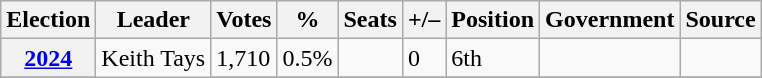<table class=wikitable style="text-align: left;">
<tr>
<th>Election</th>
<th>Leader</th>
<th>Votes</th>
<th>%</th>
<th>Seats</th>
<th>+/–</th>
<th>Position</th>
<th>Government</th>
<th>Source</th>
</tr>
<tr>
<th><a href='#'>2024</a></th>
<td rowspan=4>Keith Tays</td>
<td>1,710</td>
<td>0.5%</td>
<td></td>
<td> 0</td>
<td>6th</td>
<td></td>
<td></td>
</tr>
<tr>
</tr>
</table>
